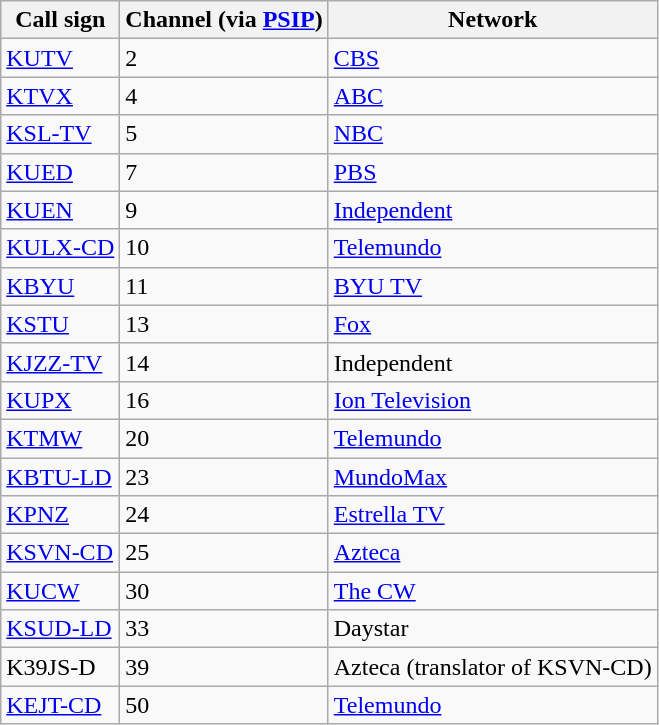<table class="wikitable sortable">
<tr>
<th><strong>Call sign</strong></th>
<th><strong>Channel (via <a href='#'>PSIP</a>)</strong></th>
<th><strong>Network</strong></th>
</tr>
<tr>
<td><a href='#'>KUTV</a></td>
<td>2</td>
<td><a href='#'>CBS</a></td>
</tr>
<tr>
<td><a href='#'>KTVX</a></td>
<td>4</td>
<td><a href='#'>ABC</a></td>
</tr>
<tr>
<td><a href='#'>KSL-TV</a></td>
<td>5</td>
<td><a href='#'>NBC</a></td>
</tr>
<tr>
<td><a href='#'>KUED</a></td>
<td>7</td>
<td><a href='#'>PBS</a></td>
</tr>
<tr>
<td><a href='#'>KUEN</a></td>
<td>9</td>
<td><a href='#'>Independent</a></td>
</tr>
<tr>
<td><a href='#'>KULX-CD</a></td>
<td>10</td>
<td><a href='#'>Telemundo</a></td>
</tr>
<tr>
<td><a href='#'>KBYU</a></td>
<td>11</td>
<td><a href='#'>BYU TV</a></td>
</tr>
<tr>
<td><a href='#'>KSTU</a></td>
<td>13</td>
<td><a href='#'>Fox</a></td>
</tr>
<tr>
<td><a href='#'>KJZZ-TV</a></td>
<td>14</td>
<td>Independent</td>
</tr>
<tr>
<td><a href='#'>KUPX</a></td>
<td>16</td>
<td><a href='#'>Ion Television</a></td>
</tr>
<tr>
<td><a href='#'>KTMW</a></td>
<td>20</td>
<td><a href='#'>Telemundo</a></td>
</tr>
<tr>
<td><a href='#'>KBTU-LD</a></td>
<td>23</td>
<td><a href='#'>MundoMax</a></td>
</tr>
<tr>
<td><a href='#'>KPNZ</a></td>
<td>24</td>
<td><a href='#'>Estrella TV</a></td>
</tr>
<tr>
<td><a href='#'>KSVN-CD</a></td>
<td>25</td>
<td><a href='#'>Azteca</a></td>
</tr>
<tr>
<td><a href='#'>KUCW</a></td>
<td>30</td>
<td><a href='#'>The CW</a></td>
</tr>
<tr>
<td><a href='#'>KSUD-LD</a></td>
<td>33</td>
<td>Daystar</td>
</tr>
<tr>
<td>K39JS-D</td>
<td>39</td>
<td>Azteca (translator of KSVN-CD)</td>
</tr>
<tr>
<td><a href='#'>KEJT-CD</a></td>
<td>50</td>
<td><a href='#'>Telemundo</a></td>
</tr>
</table>
